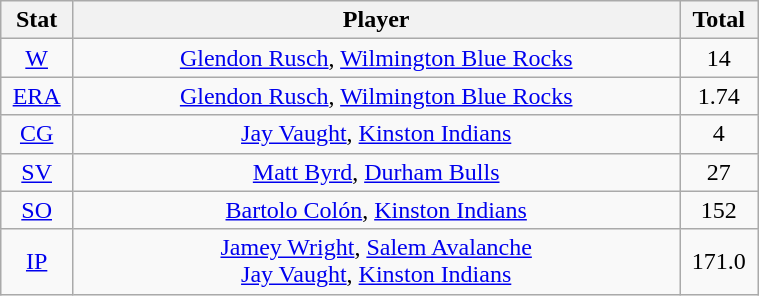<table class="wikitable" width="40%" style="text-align:center;">
<tr>
<th width="5%">Stat</th>
<th width="60%">Player</th>
<th width="5%">Total</th>
</tr>
<tr>
<td><a href='#'>W</a></td>
<td><a href='#'>Glendon Rusch</a>, <a href='#'>Wilmington Blue Rocks</a></td>
<td>14</td>
</tr>
<tr>
<td><a href='#'>ERA</a></td>
<td><a href='#'>Glendon Rusch</a>, <a href='#'>Wilmington Blue Rocks</a></td>
<td>1.74</td>
</tr>
<tr>
<td><a href='#'>CG</a></td>
<td><a href='#'>Jay Vaught</a>, <a href='#'>Kinston Indians</a></td>
<td>4</td>
</tr>
<tr>
<td><a href='#'>SV</a></td>
<td><a href='#'>Matt Byrd</a>, <a href='#'>Durham Bulls</a></td>
<td>27</td>
</tr>
<tr>
<td><a href='#'>SO</a></td>
<td><a href='#'>Bartolo Colón</a>, <a href='#'>Kinston Indians</a></td>
<td>152</td>
</tr>
<tr>
<td><a href='#'>IP</a></td>
<td><a href='#'>Jamey Wright</a>, <a href='#'>Salem Avalanche</a> <br> <a href='#'>Jay Vaught</a>, <a href='#'>Kinston Indians</a></td>
<td>171.0</td>
</tr>
</table>
